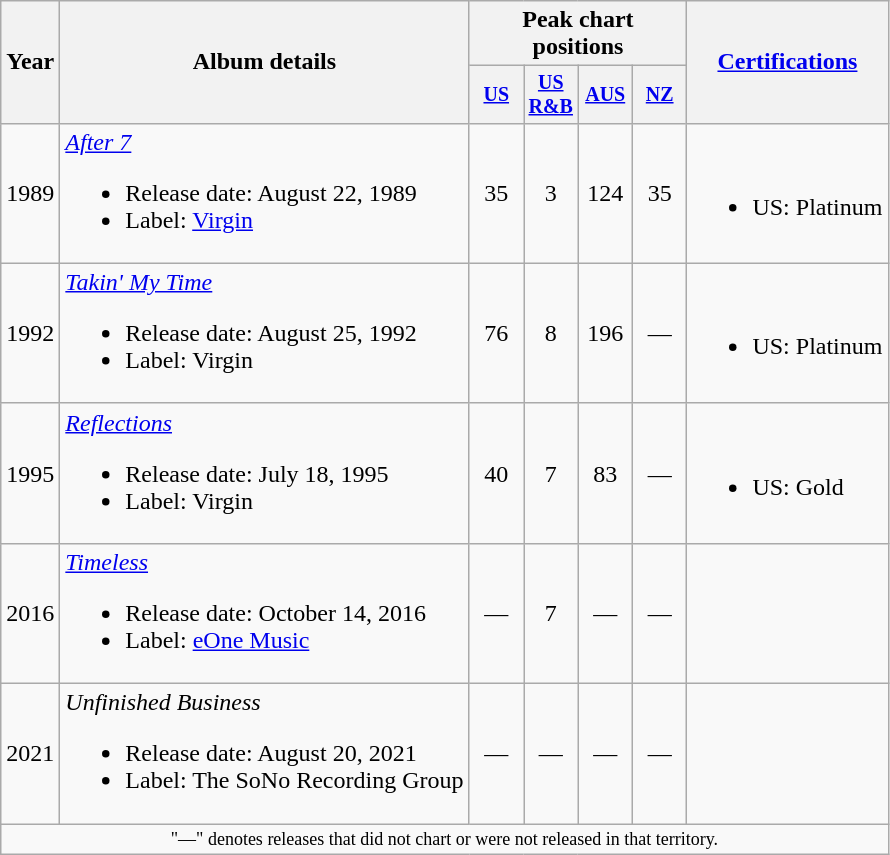<table class="wikitable" style="text-align:center;">
<tr>
<th rowspan="2">Year</th>
<th rowspan="2">Album details</th>
<th colspan="4">Peak chart positions</th>
<th rowspan="2"><a href='#'>Certifications</a></th>
</tr>
<tr style="font-size:smaller;">
<th style="width:30px;"><a href='#'>US</a><br></th>
<th style="width:30px;"><a href='#'>US<br>R&B</a><br></th>
<th style="width:30px;"><a href='#'>AUS</a><br></th>
<th style="width:30px;"><a href='#'>NZ</a><br></th>
</tr>
<tr>
<td>1989</td>
<td style="text-align:left;"><em><a href='#'>After 7</a></em><br><ul><li>Release date: August 22, 1989</li><li>Label: <a href='#'>Virgin</a></li></ul></td>
<td>35</td>
<td>3</td>
<td>124</td>
<td>35</td>
<td style="text-align:left;"><br><ul><li>US: Platinum</li></ul></td>
</tr>
<tr>
<td>1992</td>
<td style="text-align:left;"><em><a href='#'>Takin' My Time</a></em><br><ul><li>Release date: August 25, 1992</li><li>Label: Virgin</li></ul></td>
<td>76</td>
<td>8</td>
<td>196</td>
<td>—</td>
<td style="text-align:left;"><br><ul><li>US: Platinum</li></ul></td>
</tr>
<tr>
<td>1995</td>
<td style="text-align:left;"><em><a href='#'>Reflections</a></em><br><ul><li>Release date: July 18, 1995</li><li>Label: Virgin</li></ul></td>
<td>40</td>
<td>7</td>
<td>83</td>
<td>—</td>
<td style="text-align:left;"><br><ul><li>US: Gold</li></ul></td>
</tr>
<tr>
<td>2016</td>
<td style="text-align:left;"><em><a href='#'>Timeless</a></em><br><ul><li>Release date: October 14, 2016</li><li>Label: <a href='#'>eOne Music</a></li></ul></td>
<td>—</td>
<td>7</td>
<td>—</td>
<td>—</td>
<td style="text-align:left;"></td>
</tr>
<tr>
<td>2021</td>
<td style="text-align:left;"><em>Unfinished Business</em><br><ul><li>Release date: August 20, 2021</li><li>Label: The SoNo Recording Group</li></ul></td>
<td>—</td>
<td>—</td>
<td>—</td>
<td>—</td>
<td style="text-align:left;"></td>
</tr>
<tr>
<td colspan="8" style="text-align:center; font-size:9pt;">"—" denotes releases that did not chart or were not released in that territory.</td>
</tr>
</table>
